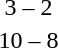<table style="text-align:center">
<tr>
<th width=200></th>
<th width=100></th>
<th width=200></th>
</tr>
<tr>
<td align=right><strong></strong></td>
<td>3 – 2</td>
<td align=left></td>
</tr>
<tr>
<td align=right><strong></strong></td>
<td>10 – 8</td>
<td align=left></td>
</tr>
</table>
